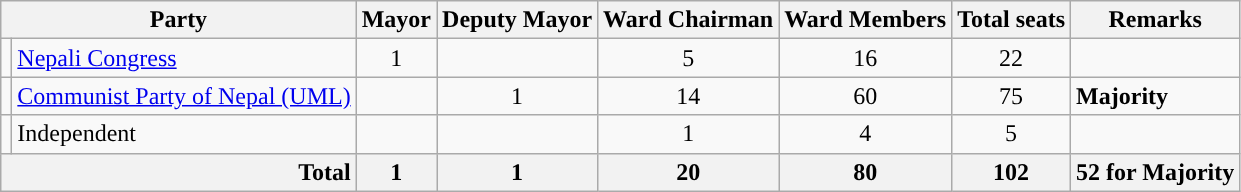<table class="wikitable sortable">
<tr>
<th colspan="2" style="text-align:centre;">Party</th>
<th>Mayor</th>
<th>Deputy Mayor</th>
<th>Ward Chairman</th>
<th>Ward Members</th>
<th>Total seats</th>
<th>Remarks</th>
</tr>
<tr>
<td style="background-color:"></td>
<td style="text-align:left;"><a href='#'>Nepali Congress</a></td>
<td style="text-align:center;">1</td>
<td style="text-align:center;"></td>
<td style="text-align:center;">5</td>
<td style="text-align:center;">16</td>
<td style="text-align:center;">22</td>
<td></td>
</tr>
<tr>
<td style="background-color:"></td>
<td style="text-align:left;"><a href='#'>Communist Party of Nepal (UML)</a></td>
<td></td>
<td style="text-align:center;">1</td>
<td style="text-align:center;">14</td>
<td style="text-align:center;">60</td>
<td style="text-align:center;">75</td>
<td><strong>Majority</strong></td>
</tr>
<tr>
<td style="background-color:"></td>
<td style="text-align:left;">Independent</td>
<td style="text-align:center;"></td>
<td></td>
<td style="text-align:center;">1</td>
<td style="text-align:center;">4</td>
<td style="text-align:center;">5</td>
<td></td>
</tr>
<tr>
<th colspan="2" style="text-align:right;">Total</th>
<th>1</th>
<th>1</th>
<th>20</th>
<th>80</th>
<th>102</th>
<th>52 for Majority</th>
</tr>
</table>
